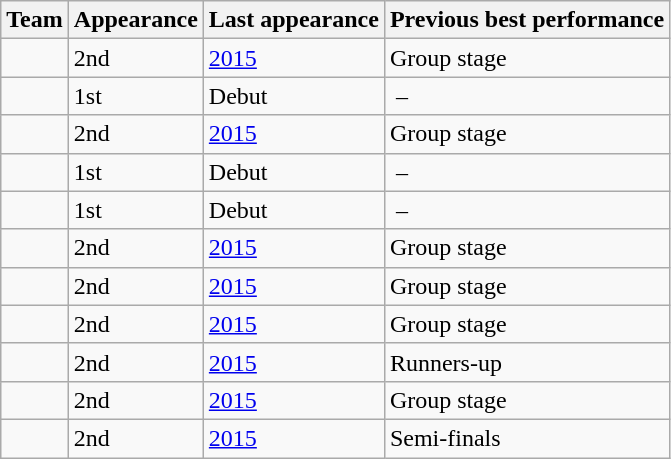<table class="wikitable sortable">
<tr>
<th>Team</th>
<th data-sort-type="number">Appearance</th>
<th data-sort-type="number">Last appearance</th>
<th>Previous best performance</th>
</tr>
<tr>
<td></td>
<td>2nd</td>
<td><a href='#'>2015</a></td>
<td>Group stage</td>
</tr>
<tr>
<td></td>
<td>1st</td>
<td>Debut</td>
<td> –</td>
</tr>
<tr>
<td></td>
<td>2nd</td>
<td><a href='#'>2015</a></td>
<td>Group stage</td>
</tr>
<tr>
<td></td>
<td>1st</td>
<td>Debut</td>
<td> –</td>
</tr>
<tr>
<td></td>
<td>1st</td>
<td>Debut</td>
<td> –</td>
</tr>
<tr>
<td></td>
<td>2nd</td>
<td><a href='#'>2015</a></td>
<td>Group stage</td>
</tr>
<tr>
<td></td>
<td>2nd</td>
<td><a href='#'>2015</a></td>
<td>Group stage</td>
</tr>
<tr>
<td></td>
<td>2nd</td>
<td><a href='#'>2015</a></td>
<td>Group stage</td>
</tr>
<tr>
<td></td>
<td>2nd</td>
<td><a href='#'>2015</a></td>
<td>Runners-up</td>
</tr>
<tr>
<td></td>
<td>2nd</td>
<td><a href='#'>2015</a></td>
<td>Group stage</td>
</tr>
<tr>
<td></td>
<td>2nd</td>
<td><a href='#'>2015</a></td>
<td>Semi-finals</td>
</tr>
</table>
